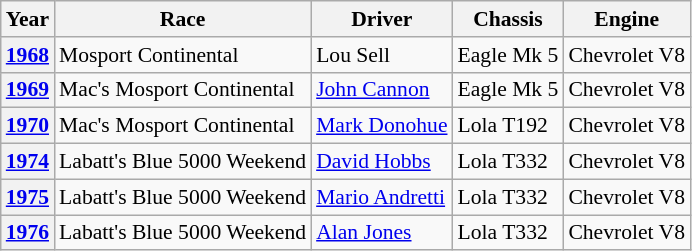<table class="wikitable" style="font-size: 90%;">
<tr>
<th>Year</th>
<th>Race</th>
<th>Driver</th>
<th>Chassis</th>
<th>Engine</th>
</tr>
<tr>
<th><a href='#'>1968</a></th>
<td>Mosport Continental</td>
<td> Lou Sell</td>
<td>Eagle Mk 5</td>
<td>Chevrolet V8</td>
</tr>
<tr>
<th><a href='#'>1969</a></th>
<td>Mac's Mosport Continental</td>
<td> <a href='#'>John Cannon</a></td>
<td>Eagle Mk 5</td>
<td>Chevrolet V8</td>
</tr>
<tr>
<th><a href='#'>1970</a></th>
<td>Mac's Mosport Continental</td>
<td> <a href='#'>Mark Donohue</a></td>
<td>Lola T192</td>
<td>Chevrolet V8</td>
</tr>
<tr>
<th><a href='#'>1974</a></th>
<td>Labatt's Blue 5000 Weekend</td>
<td> <a href='#'>David Hobbs</a></td>
<td>Lola T332</td>
<td>Chevrolet V8</td>
</tr>
<tr>
<th><a href='#'>1975</a></th>
<td>Labatt's Blue 5000 Weekend</td>
<td> <a href='#'>Mario Andretti</a></td>
<td>Lola T332</td>
<td>Chevrolet V8</td>
</tr>
<tr>
<th><a href='#'>1976</a></th>
<td>Labatt's Blue 5000 Weekend</td>
<td> <a href='#'>Alan Jones</a></td>
<td>Lola T332</td>
<td>Chevrolet V8</td>
</tr>
</table>
